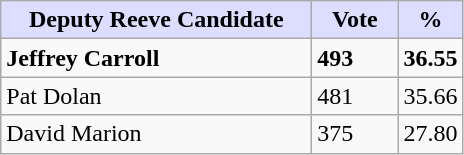<table class="wikitable">
<tr>
<th style="background:#ddf; width:200px;">Deputy Reeve Candidate</th>
<th style="background:#ddf; width:50px;">Vote</th>
<th style="background:#ddf; width:30px;">%</th>
</tr>
<tr>
<td><strong>Jeffrey Carroll</strong></td>
<td><strong>493</strong></td>
<td><strong>36.55</strong></td>
</tr>
<tr>
<td>Pat Dolan</td>
<td>481</td>
<td>35.66</td>
</tr>
<tr>
<td>David Marion</td>
<td>375</td>
<td>27.80</td>
</tr>
</table>
